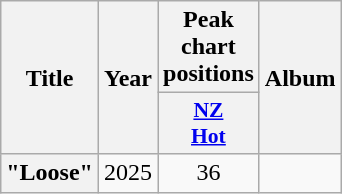<table class="wikitable plainrowheaders" style="text-align:center;">
<tr>
<th scope="col" rowspan="2">Title</th>
<th scope="col" rowspan="2">Year</th>
<th scope="col" colspan="1">Peak chart positions</th>
<th scope="col" rowspan="2">Album</th>
</tr>
<tr>
<th scope="col" style="width:3em;font-size:90%;"><a href='#'>NZ<br>Hot</a><br></th>
</tr>
<tr>
<th scope="row">"Loose"</th>
<td>2025</td>
<td>36</td>
<td></td>
</tr>
</table>
